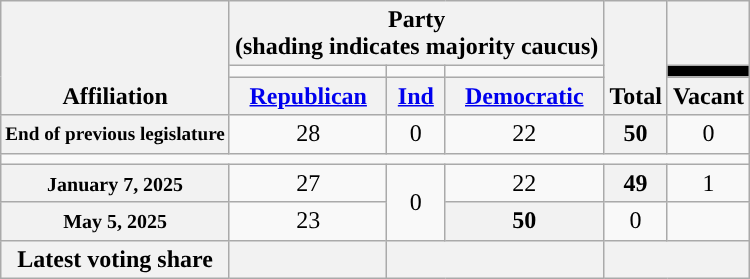<table class="wikitable mw-collapsible" style="text-align:center">
<tr style="vertical-align:bottom;">
<th rowspan=3>Affiliation</th>
<th colspan=3>Party <div>(shading indicates majority caucus)</div></th>
<th rowspan=3>Total</th>
<th></th>
</tr>
<tr style="height:5px">
<td style="background-color:"></td>
<td style="background-color:"></td>
<td style="background-color:"></td>
<td style="background: black"></td>
</tr>
<tr>
<th><a href='#'>Republican</a></th>
<th><a href='#'>Ind</a></th>
<th><a href='#'>Democratic</a></th>
<th>Vacant</th>
</tr>
<tr>
<th nowrap="" style="font-size:80%">End of previous legislature</th>
<td>28</td>
<td>0</td>
<td>22</td>
<th>50</th>
<td>0</td>
</tr>
<tr>
<td colspan="6"></td>
</tr>
<tr>
<th><small>January 7, 2025</small></th>
<td>27</td>
<td rowspan=2>0</td>
<td>22</td>
<th>49</th>
<td>1</td>
</tr>
<tr>
<th><small>May 5, 2025</small></th>
<td>23</td>
<th>50</th>
<td>0</td>
</tr>
<tr>
<th>Latest voting share</th>
<th></th>
<th colspan=2></th>
<th colspan="2"></th>
</tr>
</table>
